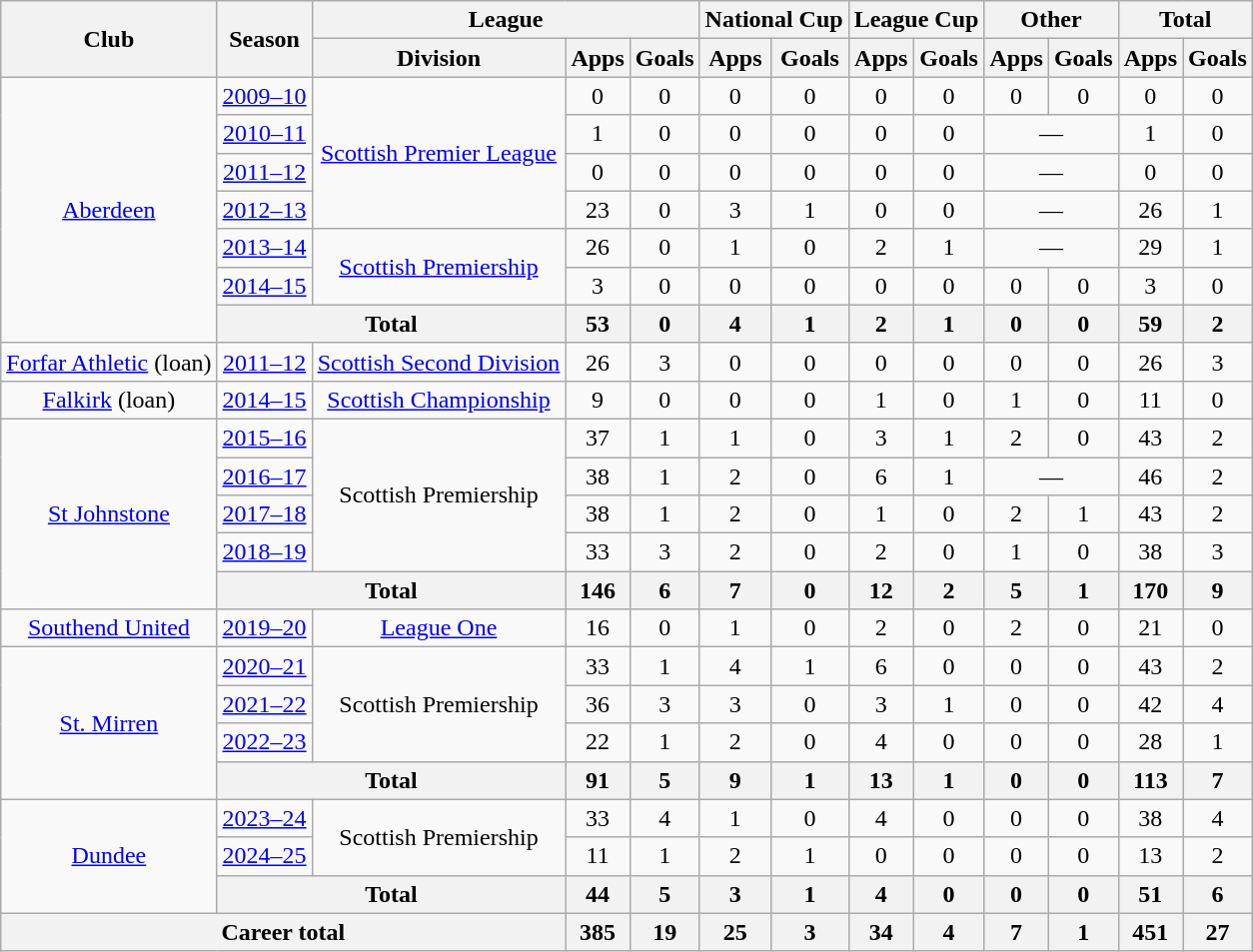<table class="wikitable" style="text-align:center">
<tr>
<th rowspan="2">Club</th>
<th rowspan="2">Season</th>
<th colspan="3">League</th>
<th colspan="2">National Cup</th>
<th colspan="2">League Cup</th>
<th colspan="2">Other</th>
<th colspan="2">Total</th>
</tr>
<tr>
<th>Division</th>
<th>Apps</th>
<th>Goals</th>
<th>Apps</th>
<th>Goals</th>
<th>Apps</th>
<th>Goals</th>
<th>Apps</th>
<th>Goals</th>
<th>Apps</th>
<th>Goals</th>
</tr>
<tr>
<td rowspan="7"><a href='#'>Aberdeen</a></td>
<td><a href='#'>2009–10</a></td>
<td rowspan="4"><a href='#'>Scottish Premier League</a></td>
<td>0</td>
<td>0</td>
<td>0</td>
<td>0</td>
<td>0</td>
<td>0</td>
<td>0</td>
<td>0</td>
<td>0</td>
<td>0</td>
</tr>
<tr>
<td><a href='#'>2010–11</a></td>
<td>1</td>
<td>0</td>
<td>0</td>
<td>0</td>
<td>0</td>
<td>0</td>
<td colspan="2">—</td>
<td>1</td>
<td>0</td>
</tr>
<tr>
<td><a href='#'>2011–12</a></td>
<td>0</td>
<td>0</td>
<td>0</td>
<td>0</td>
<td>0</td>
<td>0</td>
<td colspan="2">—</td>
<td>0</td>
<td>0</td>
</tr>
<tr>
<td><a href='#'>2012–13</a></td>
<td>23</td>
<td>0</td>
<td>3</td>
<td>1</td>
<td>0</td>
<td>0</td>
<td colspan="2">—</td>
<td>26</td>
<td>1</td>
</tr>
<tr>
<td><a href='#'>2013–14</a></td>
<td rowspan="2"><a href='#'>Scottish Premiership</a></td>
<td>26</td>
<td>0</td>
<td>1</td>
<td>0</td>
<td>2</td>
<td>1</td>
<td colspan="2">—</td>
<td>29</td>
<td>1</td>
</tr>
<tr>
<td><a href='#'>2014–15</a></td>
<td>3</td>
<td>0</td>
<td>0</td>
<td>0</td>
<td>0</td>
<td>0</td>
<td>0</td>
<td>0</td>
<td>3</td>
<td>0</td>
</tr>
<tr>
<th colspan="2">Total</th>
<th>53</th>
<th>0</th>
<th>4</th>
<th>1</th>
<th>2</th>
<th>1</th>
<th>0</th>
<th>0</th>
<th>59</th>
<th>2</th>
</tr>
<tr>
<td><a href='#'>Forfar Athletic</a> (loan)</td>
<td><a href='#'>2011–12</a></td>
<td><a href='#'>Scottish Second Division</a></td>
<td>26</td>
<td>3</td>
<td>0</td>
<td>0</td>
<td>0</td>
<td>0</td>
<td>0</td>
<td>0</td>
<td>26</td>
<td>3</td>
</tr>
<tr>
<td><a href='#'>Falkirk</a> (loan)</td>
<td><a href='#'>2014–15</a></td>
<td><a href='#'>Scottish Championship</a></td>
<td>9</td>
<td>0</td>
<td>0</td>
<td>0</td>
<td>1</td>
<td>0</td>
<td>1</td>
<td>0</td>
<td>11</td>
<td>0</td>
</tr>
<tr>
<td rowspan="5"><a href='#'>St Johnstone</a></td>
<td><a href='#'>2015–16</a></td>
<td rowspan="4">Scottish Premiership</td>
<td>37</td>
<td>1</td>
<td>1</td>
<td>0</td>
<td>3</td>
<td>1</td>
<td>2</td>
<td>0</td>
<td>43</td>
<td>2</td>
</tr>
<tr>
<td><a href='#'>2016–17</a></td>
<td>38</td>
<td>1</td>
<td>2</td>
<td>0</td>
<td>6</td>
<td>1</td>
<td colspan="2">—</td>
<td>46</td>
<td>2</td>
</tr>
<tr>
<td><a href='#'>2017–18</a></td>
<td>38</td>
<td>1</td>
<td>2</td>
<td>0</td>
<td>1</td>
<td>0</td>
<td>2</td>
<td>1</td>
<td>43</td>
<td>2</td>
</tr>
<tr>
<td><a href='#'>2018–19</a></td>
<td>33</td>
<td>3</td>
<td>2</td>
<td>0</td>
<td>2</td>
<td>0</td>
<td>1</td>
<td>0</td>
<td>38</td>
<td>3</td>
</tr>
<tr>
<th colspan="2">Total</th>
<th>146</th>
<th>6</th>
<th>7</th>
<th>0</th>
<th>12</th>
<th>2</th>
<th>5</th>
<th>1</th>
<th>170</th>
<th>9</th>
</tr>
<tr>
<td><a href='#'>Southend United</a></td>
<td><a href='#'>2019–20</a></td>
<td><a href='#'>League One</a></td>
<td>16</td>
<td>0</td>
<td>1</td>
<td>0</td>
<td>2</td>
<td>0</td>
<td>2</td>
<td>0</td>
<td>21</td>
<td>0</td>
</tr>
<tr>
<td rowspan="4"><a href='#'>St. Mirren</a></td>
<td><a href='#'>2020–21</a></td>
<td rowspan="3">Scottish Premiership</td>
<td>33</td>
<td>1</td>
<td>4</td>
<td>1</td>
<td>6</td>
<td>0</td>
<td>0</td>
<td>0</td>
<td>43</td>
<td>2</td>
</tr>
<tr>
<td><a href='#'>2021–22</a></td>
<td>36</td>
<td>3</td>
<td>3</td>
<td>0</td>
<td>3</td>
<td>1</td>
<td>0</td>
<td>0</td>
<td>42</td>
<td>4</td>
</tr>
<tr>
<td><a href='#'>2022–23</a></td>
<td>22</td>
<td>1</td>
<td>2</td>
<td>0</td>
<td>4</td>
<td>0</td>
<td>0</td>
<td>0</td>
<td>28</td>
<td>1</td>
</tr>
<tr>
<th colspan="2">Total</th>
<th>91</th>
<th>5</th>
<th>9</th>
<th>1</th>
<th>13</th>
<th>1</th>
<th>0</th>
<th>0</th>
<th>113</th>
<th>7</th>
</tr>
<tr>
<td rowspan="3"><a href='#'>Dundee</a></td>
<td><a href='#'>2023–24</a></td>
<td rowspan="2">Scottish Premiership</td>
<td>33</td>
<td>4</td>
<td>1</td>
<td>0</td>
<td>4</td>
<td>0</td>
<td>0</td>
<td>0</td>
<td>38</td>
<td>4</td>
</tr>
<tr>
<td><a href='#'>2024–25</a></td>
<td>11</td>
<td>1</td>
<td>2</td>
<td>1</td>
<td>0</td>
<td>0</td>
<td>0</td>
<td>0</td>
<td>13</td>
<td>2</td>
</tr>
<tr>
<th colspan="2">Total</th>
<th>44</th>
<th>5</th>
<th>3</th>
<th>1</th>
<th>4</th>
<th>0</th>
<th>0</th>
<th>0</th>
<th>51</th>
<th>6</th>
</tr>
<tr>
<th colspan="3">Career total</th>
<th>385</th>
<th>19</th>
<th>25</th>
<th>3</th>
<th>34</th>
<th>4</th>
<th>7</th>
<th>1</th>
<th>451</th>
<th>27</th>
</tr>
</table>
